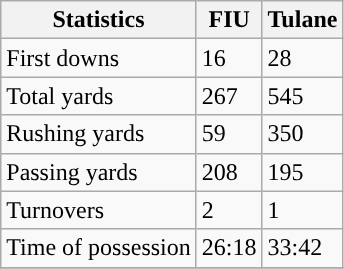<table class="wikitable" style="float: left;">
<tr>
<th>Statistics</th>
<th>FIU</th>
<th>Tulane</th>
</tr>
<tr>
<td>First downs</td>
<td>16</td>
<td>28</td>
</tr>
<tr>
<td>Total yards</td>
<td>267</td>
<td>545</td>
</tr>
<tr>
<td>Rushing yards</td>
<td>59</td>
<td>350</td>
</tr>
<tr>
<td>Passing yards</td>
<td>208</td>
<td>195</td>
</tr>
<tr>
<td>Turnovers</td>
<td>2</td>
<td>1</td>
</tr>
<tr>
<td>Time of possession</td>
<td>26:18</td>
<td>33:42</td>
</tr>
<tr>
</tr>
</table>
